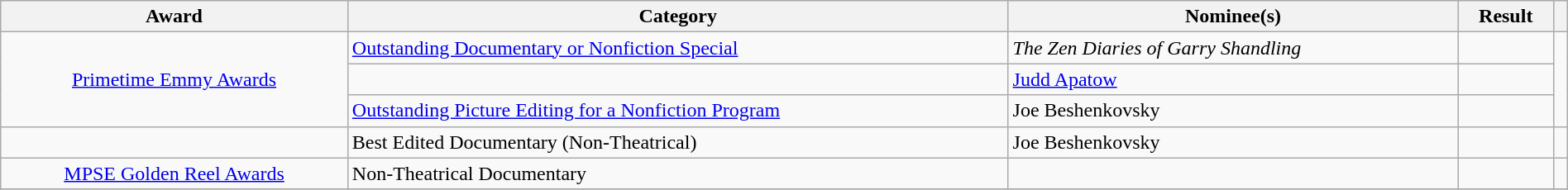<table class="wikitable sortable" style="width:100%">
<tr>
<th scope="col">Award</th>
<th scope="col">Category</th>
<th scope="col">Nominee(s)</th>
<th scope="col">Result</th>
<th scope="col" class="unsortable"></th>
</tr>
<tr>
<td align="center" rowspan="3"><a href='#'>Primetime Emmy Awards</a></td>
<td><a href='#'>Outstanding Documentary or Nonfiction Special</a></td>
<td><em>The Zen Diaries of Garry Shandling</em></td>
<td></td>
<td align="center" rowspan="3"></td>
</tr>
<tr>
<td></td>
<td><a href='#'>Judd Apatow</a></td>
<td></td>
</tr>
<tr>
<td><a href='#'>Outstanding Picture Editing for a Nonfiction Program</a></td>
<td>Joe Beshenkovsky</td>
<td></td>
</tr>
<tr>
<td align="center"></td>
<td>Best Edited Documentary (Non-Theatrical)</td>
<td>Joe Beshenkovsky</td>
<td></td>
<td align="center"></td>
</tr>
<tr>
<td align="center"><a href='#'>MPSE Golden Reel Awards</a></td>
<td>Non-Theatrical Documentary</td>
<td></td>
<td></td>
<td align="center"></td>
</tr>
<tr>
</tr>
</table>
